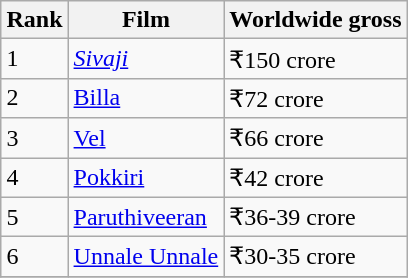<table class="wikitable sortable" style="margin:auto; margin:auto">
<tr>
<th>Rank</th>
<th>Film</th>
<th>Worldwide gross</th>
</tr>
<tr>
<td>1</td>
<td><em><a href='#'>Sivaji</a></em></td>
<td>₹150 crore</td>
</tr>
<tr>
<td>2</td>
<td><a href='#'>Billa</a></td>
<td>₹72 crore</td>
</tr>
<tr>
<td>3</td>
<td><a href='#'>Vel</a></td>
<td>₹66 crore</td>
</tr>
<tr>
<td>4</td>
<td><a href='#'>Pokkiri</a></td>
<td>₹42 crore</td>
</tr>
<tr>
<td>5</td>
<td><a href='#'>Paruthiveeran</a></td>
<td>₹36-39 crore</td>
</tr>
<tr>
<td>6</td>
<td><a href='#'>Unnale Unnale</a></td>
<td>₹30-35 crore</td>
</tr>
<tr>
</tr>
</table>
